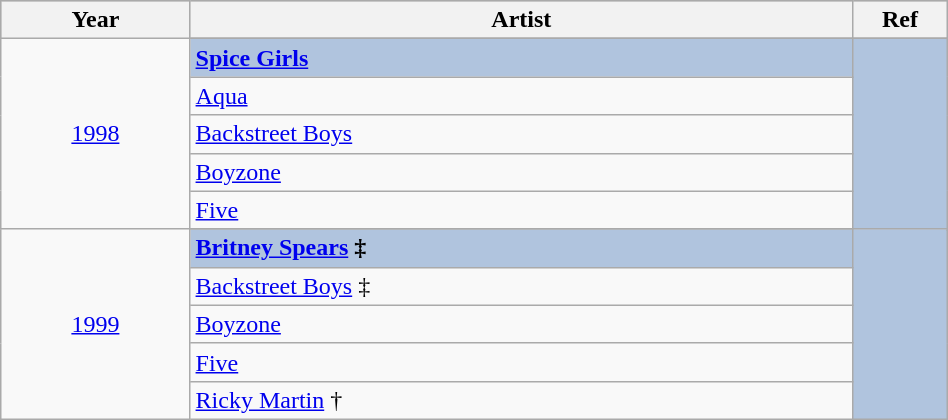<table class="wikitable" style="width:50%;">
<tr style="background:#bebebe;">
<th style="width:10%;">Year</th>
<th style="width:35%;">Artist</th>
<th style="width:5%;">Ref</th>
</tr>
<tr>
<td rowspan="6" align="center"><a href='#'>1998</a></td>
</tr>
<tr style="background:#B0C4DE">
<td><strong><a href='#'>Spice Girls</a></strong></td>
<td rowspan="6" align="center"></td>
</tr>
<tr>
<td><a href='#'>Aqua</a></td>
</tr>
<tr>
<td><a href='#'>Backstreet Boys</a></td>
</tr>
<tr>
<td><a href='#'>Boyzone</a></td>
</tr>
<tr>
<td><a href='#'>Five</a></td>
</tr>
<tr>
<td rowspan="6" align="center"><a href='#'>1999</a></td>
</tr>
<tr style="background:#B0C4DE">
<td><strong><a href='#'>Britney Spears</a> ‡</strong></td>
<td rowspan="6" align="center"></td>
</tr>
<tr>
<td><a href='#'>Backstreet Boys</a> ‡</td>
</tr>
<tr>
<td><a href='#'>Boyzone</a></td>
</tr>
<tr>
<td><a href='#'>Five</a></td>
</tr>
<tr>
<td><a href='#'>Ricky Martin</a> †</td>
</tr>
</table>
